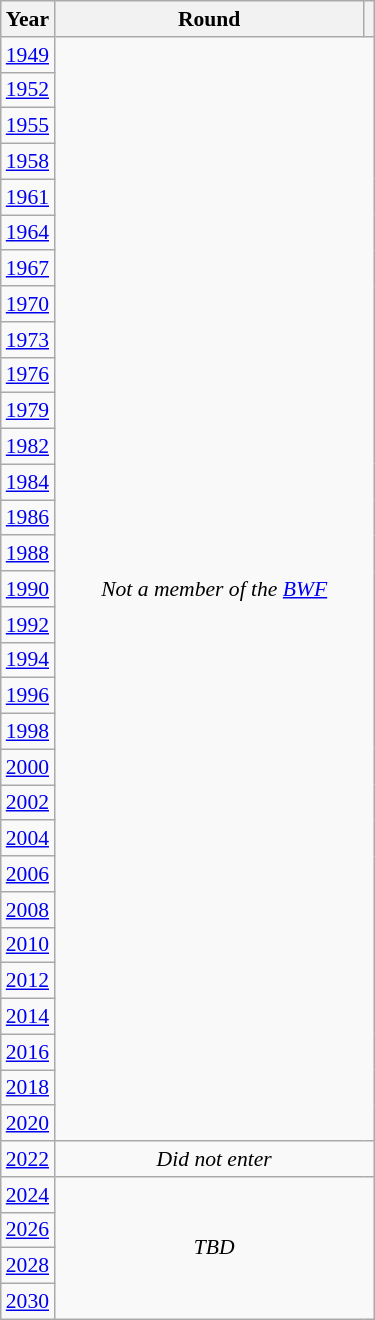<table class="wikitable" style="text-align: center; font-size:90%">
<tr>
<th>Year</th>
<th style="width:200px">Round</th>
<th></th>
</tr>
<tr>
<td><a href='#'>1949</a></td>
<td colspan="2" rowspan="31"><em>Not a member of the <a href='#'>BWF</a></em></td>
</tr>
<tr>
<td><a href='#'>1952</a></td>
</tr>
<tr>
<td><a href='#'>1955</a></td>
</tr>
<tr>
<td><a href='#'>1958</a></td>
</tr>
<tr>
<td><a href='#'>1961</a></td>
</tr>
<tr>
<td><a href='#'>1964</a></td>
</tr>
<tr>
<td><a href='#'>1967</a></td>
</tr>
<tr>
<td><a href='#'>1970</a></td>
</tr>
<tr>
<td><a href='#'>1973</a></td>
</tr>
<tr>
<td><a href='#'>1976</a></td>
</tr>
<tr>
<td><a href='#'>1979</a></td>
</tr>
<tr>
<td><a href='#'>1982</a></td>
</tr>
<tr>
<td><a href='#'>1984</a></td>
</tr>
<tr>
<td><a href='#'>1986</a></td>
</tr>
<tr>
<td><a href='#'>1988</a></td>
</tr>
<tr>
<td><a href='#'>1990</a></td>
</tr>
<tr>
<td><a href='#'>1992</a></td>
</tr>
<tr>
<td><a href='#'>1994</a></td>
</tr>
<tr>
<td><a href='#'>1996</a></td>
</tr>
<tr>
<td><a href='#'>1998</a></td>
</tr>
<tr>
<td><a href='#'>2000</a></td>
</tr>
<tr>
<td><a href='#'>2002</a></td>
</tr>
<tr>
<td><a href='#'>2004</a></td>
</tr>
<tr>
<td><a href='#'>2006</a></td>
</tr>
<tr>
<td><a href='#'>2008</a></td>
</tr>
<tr>
<td><a href='#'>2010</a></td>
</tr>
<tr>
<td><a href='#'>2012</a></td>
</tr>
<tr>
<td><a href='#'>2014</a></td>
</tr>
<tr>
<td><a href='#'>2016</a></td>
</tr>
<tr>
<td><a href='#'>2018</a></td>
</tr>
<tr>
<td><a href='#'>2020</a></td>
</tr>
<tr>
<td><a href='#'>2022</a></td>
<td colspan="2"><em>Did not enter</em></td>
</tr>
<tr>
<td><a href='#'>2024</a></td>
<td colspan="2" rowspan="4"><em>TBD</em></td>
</tr>
<tr>
<td><a href='#'>2026</a></td>
</tr>
<tr>
<td><a href='#'>2028</a></td>
</tr>
<tr>
<td><a href='#'>2030</a></td>
</tr>
</table>
